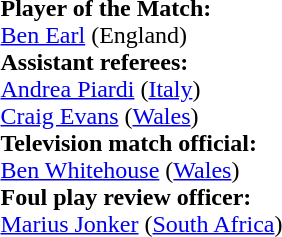<table style="width:100%">
<tr>
<td><br><strong>Player of the Match:</strong>
<br><a href='#'>Ben Earl</a> (England)<br><strong>Assistant referees:</strong>
<br><a href='#'>Andrea Piardi</a> (<a href='#'>Italy</a>)
<br><a href='#'>Craig Evans</a> (<a href='#'>Wales</a>)
<br><strong>Television match official:</strong>
<br><a href='#'>Ben Whitehouse</a> (<a href='#'>Wales</a>)
<br><strong>Foul play review officer:</strong>
<br><a href='#'>Marius Jonker</a> (<a href='#'>South Africa</a>)</td>
</tr>
</table>
